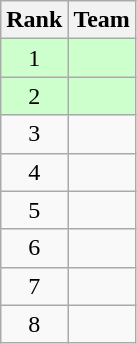<table class=wikitable style="text-align: center;">
<tr>
<th>Rank</th>
<th>Team</th>
</tr>
<tr style="background: #CCFFCC;">
<td>1</td>
<td style="text-align: left;"><strong></strong></td>
</tr>
<tr style="background: #CCFFCC;">
<td>2</td>
<td style="text-align: left;"><strong></strong></td>
</tr>
<tr>
<td>3</td>
<td style="text-align: left;"></td>
</tr>
<tr>
<td>4</td>
<td style="text-align: left;"></td>
</tr>
<tr>
<td>5</td>
<td style="text-align: left;"></td>
</tr>
<tr>
<td>6</td>
<td style="text-align: left;"></td>
</tr>
<tr>
<td>7</td>
<td style="text-align: left;"></td>
</tr>
<tr>
<td>8</td>
<td style="text-align: left;"></td>
</tr>
</table>
